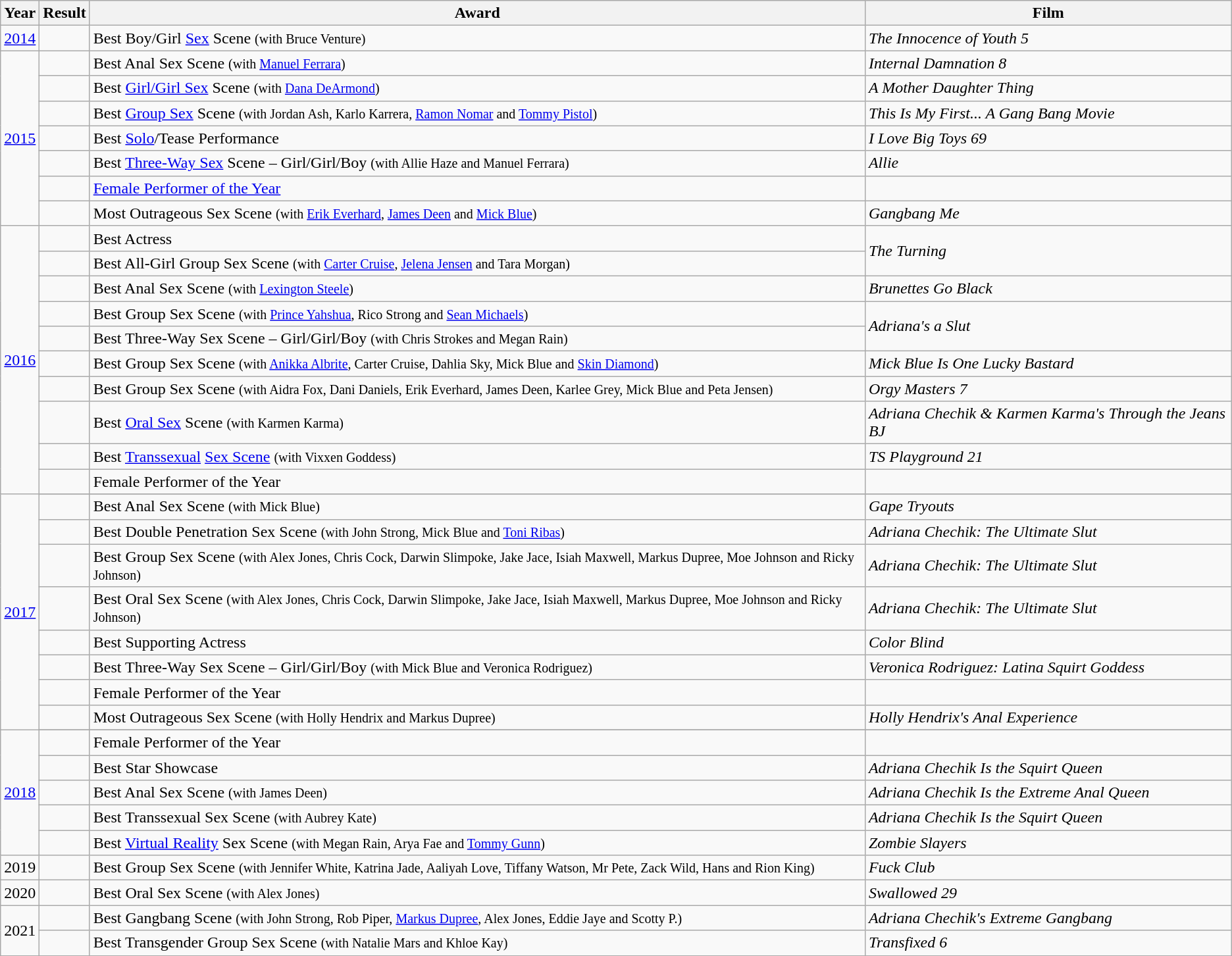<table class="wikitable">
<tr>
<th>Year</th>
<th>Result</th>
<th>Award</th>
<th>Film</th>
</tr>
<tr>
<td><a href='#'>2014</a></td>
<td></td>
<td>Best Boy/Girl <a href='#'>Sex</a> Scene <small>(with Bruce Venture)</small></td>
<td><em>The Innocence of Youth 5</em></td>
</tr>
<tr>
<td rowspan="7"><a href='#'>2015</a></td>
<td></td>
<td>Best Anal Sex Scene <small>(with <a href='#'>Manuel Ferrara</a>)</small></td>
<td><em>Internal Damnation 8</em></td>
</tr>
<tr>
<td></td>
<td>Best <a href='#'>Girl/Girl Sex</a> Scene <small>(with <a href='#'>Dana DeArmond</a>)</small></td>
<td><em>A Mother Daughter Thing</em></td>
</tr>
<tr>
<td></td>
<td>Best <a href='#'>Group Sex</a> Scene <small>(with Jordan Ash, Karlo Karrera, <a href='#'>Ramon Nomar</a> and <a href='#'>Tommy Pistol</a>)</small></td>
<td><em>This Is My First... A Gang Bang Movie</em></td>
</tr>
<tr>
<td></td>
<td>Best <a href='#'>Solo</a>/Tease Performance</td>
<td><em>I Love Big Toys 69</em></td>
</tr>
<tr>
<td></td>
<td>Best <a href='#'>Three-Way Sex</a> Scene – Girl/Girl/Boy <small>(with Allie Haze and Manuel Ferrara)</small></td>
<td><em>Allie</em></td>
</tr>
<tr>
<td></td>
<td><a href='#'>Female Performer of the Year</a></td>
<td></td>
</tr>
<tr>
<td></td>
<td>Most Outrageous Sex Scene <small>(with <a href='#'>Erik Everhard</a>, <a href='#'>James Deen</a> and <a href='#'>Mick Blue</a>)</small></td>
<td><em>Gangbang Me</em></td>
</tr>
<tr>
<td rowspan="10"><a href='#'>2016</a></td>
<td></td>
<td>Best Actress</td>
<td rowspan="2"><em>The Turning</em></td>
</tr>
<tr>
<td></td>
<td>Best All-Girl Group Sex Scene <small>(with <a href='#'>Carter Cruise</a>, <a href='#'>Jelena Jensen</a> and Tara Morgan)</small></td>
</tr>
<tr>
<td></td>
<td>Best Anal Sex Scene <small>(with <a href='#'>Lexington Steele</a>)</small></td>
<td><em>Brunettes Go Black</em></td>
</tr>
<tr>
<td></td>
<td>Best Group Sex Scene <small>(with <a href='#'>Prince Yahshua</a>, Rico Strong and <a href='#'>Sean Michaels</a>)</small></td>
<td rowspan="2"><em>Adriana's a Slut</em></td>
</tr>
<tr>
<td></td>
<td>Best Three-Way Sex Scene – Girl/Girl/Boy <small>(with Chris Strokes and Megan Rain)</small></td>
</tr>
<tr>
<td></td>
<td>Best Group Sex Scene <small>(with <a href='#'>Anikka Albrite</a>, Carter Cruise, Dahlia Sky, Mick Blue and <a href='#'>Skin Diamond</a>)</small></td>
<td><em>Mick Blue Is One Lucky Bastard</em></td>
</tr>
<tr>
<td></td>
<td>Best Group Sex Scene <small>(with Aidra Fox, Dani Daniels, Erik Everhard, James Deen, Karlee Grey, Mick Blue and Peta Jensen)</small></td>
<td><em>Orgy Masters 7</em></td>
</tr>
<tr>
<td></td>
<td>Best <a href='#'>Oral Sex</a> Scene <small>(with Karmen Karma)</small></td>
<td><em>Adriana Chechik & Karmen Karma's Through the Jeans BJ</em></td>
</tr>
<tr>
<td></td>
<td>Best <a href='#'>Transsexual</a> <a href='#'>Sex Scene</a> <small>(with Vixxen Goddess)</small></td>
<td><em>TS Playground 21</em></td>
</tr>
<tr>
<td></td>
<td>Female Performer of the Year</td>
<td></td>
</tr>
<tr>
<td rowspan="9"><a href='#'>2017</a></td>
</tr>
<tr>
<td></td>
<td>Best Anal Sex Scene <small>(with Mick Blue)</small></td>
<td><em>Gape Tryouts</em></td>
</tr>
<tr>
<td></td>
<td>Best Double Penetration Sex Scene <small>(with John Strong, Mick Blue and <a href='#'>Toni Ribas</a>)</small></td>
<td><em>Adriana Chechik: The Ultimate Slut</em></td>
</tr>
<tr>
<td></td>
<td>Best Group Sex Scene <small>(with Alex Jones, Chris Cock, Darwin Slimpoke, Jake Jace, Isiah Maxwell, Markus Dupree, Moe Johnson and Ricky Johnson)</small></td>
<td><em>Adriana Chechik: The Ultimate Slut</em></td>
</tr>
<tr>
<td></td>
<td>Best Oral Sex Scene <small>(with Alex Jones, Chris Cock, Darwin Slimpoke, Jake Jace, Isiah Maxwell, Markus Dupree, Moe Johnson and Ricky Johnson)</small></td>
<td><em>Adriana Chechik: The Ultimate Slut</em></td>
</tr>
<tr>
<td></td>
<td>Best Supporting Actress</td>
<td><em>Color Blind</em></td>
</tr>
<tr>
<td></td>
<td>Best Three-Way Sex Scene – Girl/Girl/Boy <small>(with Mick Blue and Veronica Rodriguez)</small></td>
<td><em>Veronica Rodriguez: Latina Squirt Goddess</em></td>
</tr>
<tr>
<td></td>
<td>Female Performer of the Year</td>
<td></td>
</tr>
<tr>
<td></td>
<td>Most Outrageous Sex Scene <small>(with Holly Hendrix and Markus Dupree)</small></td>
<td><em>Holly Hendrix's Anal Experience</em></td>
</tr>
<tr>
<td rowspan="6"><a href='#'>2018</a></td>
</tr>
<tr>
<td></td>
<td>Female Performer of the Year</td>
<td></td>
</tr>
<tr>
<td></td>
<td>Best Star Showcase</td>
<td><em>Adriana Chechik Is the Squirt Queen</em></td>
</tr>
<tr>
<td></td>
<td>Best Anal Sex Scene <small>(with James Deen)</small></td>
<td><em>Adriana Chechik Is the Extreme Anal Queen</em></td>
</tr>
<tr>
<td></td>
<td>Best Transsexual Sex Scene <small>(with Aubrey Kate)</small></td>
<td><em>Adriana Chechik Is the Squirt Queen</em></td>
</tr>
<tr>
<td></td>
<td>Best <a href='#'>Virtual Reality</a> Sex Scene <small>(with Megan Rain, Arya Fae and <a href='#'>Tommy Gunn</a>)</small></td>
<td><em>Zombie Slayers</em></td>
</tr>
<tr>
<td>2019</td>
<td></td>
<td>Best Group Sex Scene <small>(with Jennifer White, Katrina Jade, Aaliyah Love, Tiffany Watson, Mr Pete, Zack Wild, Hans and Rion King)</small></td>
<td><em>Fuck Club</em></td>
</tr>
<tr>
<td>2020</td>
<td></td>
<td>Best Oral Sex Scene <small>(with Alex Jones)</small></td>
<td><em>Swallowed 29</em></td>
</tr>
<tr>
<td rowspan="2">2021</td>
<td></td>
<td>Best Gangbang Scene <small>(with John Strong, Rob Piper, <a href='#'>Markus Dupree</a>, Alex Jones, Eddie Jaye and Scotty P.)</small></td>
<td><em>Adriana Chechik's Extreme Gangbang</em></td>
</tr>
<tr>
<td></td>
<td>Best Transgender Group Sex Scene <small>(with  Natalie Mars and Khloe Kay)</small></td>
<td><em>Transfixed 6</em></td>
</tr>
<tr>
</tr>
</table>
